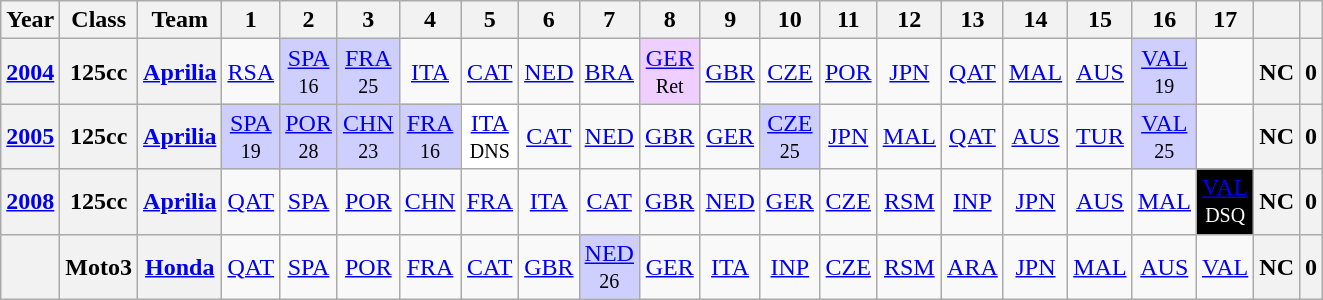<table class="wikitable" style="text-align:center">
<tr>
<th>Year</th>
<th>Class</th>
<th>Team</th>
<th>1</th>
<th>2</th>
<th>3</th>
<th>4</th>
<th>5</th>
<th>6</th>
<th>7</th>
<th>8</th>
<th>9</th>
<th>10</th>
<th>11</th>
<th>12</th>
<th>13</th>
<th>14</th>
<th>15</th>
<th>16</th>
<th>17</th>
<th></th>
<th></th>
</tr>
<tr>
<th><a href='#'>2004</a></th>
<th>125cc</th>
<th><a href='#'>Aprilia</a></th>
<td><a href='#'>RSA</a></td>
<td style="background:#CFCFFF;"><a href='#'>SPA</a><br><small>16</small></td>
<td style="background:#CFCFFF;"><a href='#'>FRA</a><br><small>25</small></td>
<td><a href='#'>ITA</a></td>
<td><a href='#'>CAT</a></td>
<td><a href='#'>NED</a></td>
<td><a href='#'>BRA</a></td>
<td style="background:#EFCFFF;"><a href='#'>GER</a><br><small>Ret</small></td>
<td><a href='#'>GBR</a></td>
<td><a href='#'>CZE</a></td>
<td><a href='#'>POR</a></td>
<td><a href='#'>JPN</a></td>
<td><a href='#'>QAT</a></td>
<td><a href='#'>MAL</a></td>
<td><a href='#'>AUS</a></td>
<td style="background:#CFCFFF;"><a href='#'>VAL</a><br><small>19</small></td>
<td></td>
<th>NC</th>
<th>0</th>
</tr>
<tr>
<th><a href='#'>2005</a></th>
<th>125cc</th>
<th><a href='#'>Aprilia</a></th>
<td style="background:#CFCFFF;"><a href='#'>SPA</a><br><small>19</small></td>
<td style="background:#CFCFFF;"><a href='#'>POR</a><br><small>28</small></td>
<td style="background:#CFCFFF;"><a href='#'>CHN</a><br><small>23</small></td>
<td style="background:#CFCFFF;"><a href='#'>FRA</a><br><small>16</small></td>
<td style="background:#FFFFFF;"><a href='#'>ITA</a><br><small>DNS</small></td>
<td><a href='#'>CAT</a></td>
<td><a href='#'>NED</a></td>
<td><a href='#'>GBR</a></td>
<td><a href='#'>GER</a></td>
<td style="background:#CFCFFF;"><a href='#'>CZE</a><br><small>25</small></td>
<td><a href='#'>JPN</a></td>
<td><a href='#'>MAL</a></td>
<td><a href='#'>QAT</a></td>
<td><a href='#'>AUS</a></td>
<td><a href='#'>TUR</a></td>
<td style="background:#CFCFFF;"><a href='#'>VAL</a><br><small>25</small></td>
<td></td>
<th>NC</th>
<th>0</th>
</tr>
<tr>
<th><a href='#'>2008</a></th>
<th>125cc</th>
<th><a href='#'>Aprilia</a></th>
<td><a href='#'>QAT</a></td>
<td><a href='#'>SPA</a></td>
<td><a href='#'>POR</a></td>
<td><a href='#'>CHN</a></td>
<td><a href='#'>FRA</a></td>
<td><a href='#'>ITA</a></td>
<td><a href='#'>CAT</a></td>
<td><a href='#'>GBR</a></td>
<td><a href='#'>NED</a></td>
<td><a href='#'>GER</a></td>
<td><a href='#'>CZE</a></td>
<td><a href='#'>RSM</a></td>
<td><a href='#'>INP</a></td>
<td><a href='#'>JPN</a></td>
<td><a href='#'>AUS</a></td>
<td><a href='#'>MAL</a></td>
<td style="background:#000000; color:#ffffff"><a href='#'><span>VAL</span></a><br><small>DSQ</small></td>
<th>NC</th>
<th>0</th>
</tr>
<tr>
<th></th>
<th>Moto3</th>
<th><a href='#'>Honda</a></th>
<td><a href='#'>QAT</a></td>
<td><a href='#'>SPA</a></td>
<td><a href='#'>POR</a></td>
<td><a href='#'>FRA</a></td>
<td><a href='#'>CAT</a></td>
<td><a href='#'>GBR</a></td>
<td style="background:#cfcfff;"><a href='#'>NED</a><br><small>26</small></td>
<td><a href='#'>GER</a></td>
<td><a href='#'>ITA</a></td>
<td><a href='#'>INP</a></td>
<td><a href='#'>CZE</a></td>
<td><a href='#'>RSM</a></td>
<td><a href='#'>ARA</a></td>
<td><a href='#'>JPN</a></td>
<td><a href='#'>MAL</a></td>
<td><a href='#'>AUS</a></td>
<td><a href='#'>VAL</a></td>
<th>NC</th>
<th>0</th>
</tr>
</table>
